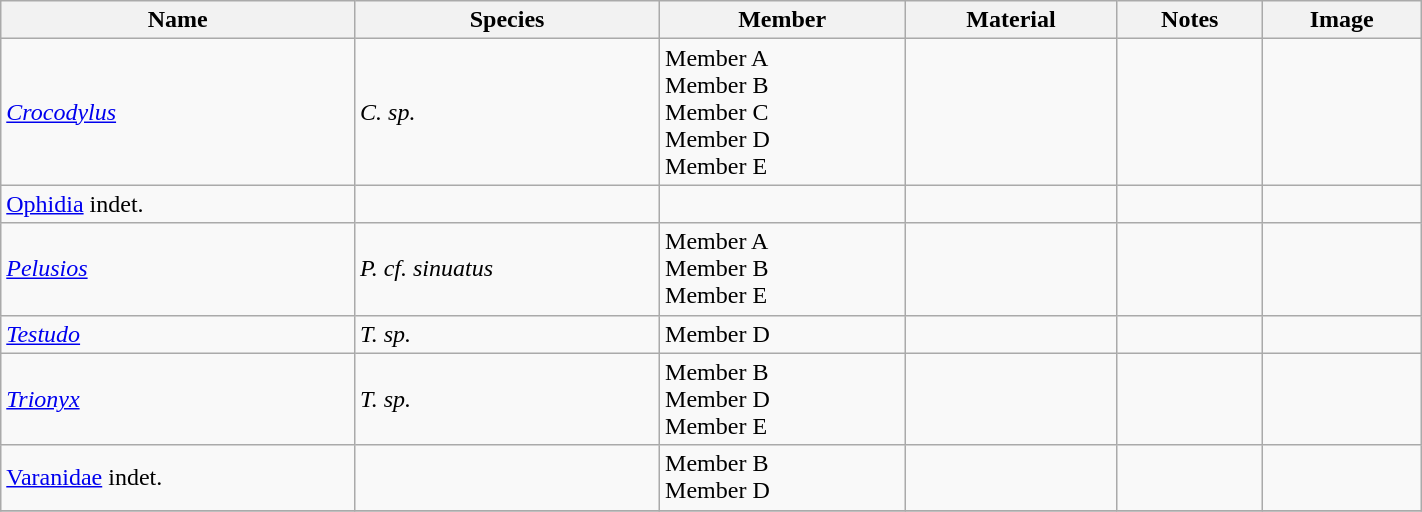<table class="wikitable" align="center" width="75%">
<tr>
<th>Name</th>
<th>Species</th>
<th>Member</th>
<th>Material</th>
<th>Notes</th>
<th>Image</th>
</tr>
<tr>
<td><em><a href='#'>Crocodylus</a></em></td>
<td><em>C. sp.</em></td>
<td>Member A<br>Member B<br>Member C<br>Member D<br>Member E</td>
<td></td>
<td></td>
<td></td>
</tr>
<tr>
<td><a href='#'>Ophidia</a> indet.</td>
<td></td>
<td></td>
<td></td>
<td></td>
<td></td>
</tr>
<tr>
<td><em><a href='#'>Pelusios</a></em></td>
<td><em>P. cf. sinuatus</em></td>
<td>Member A<br>Member B<br>Member E</td>
<td></td>
<td></td>
<td></td>
</tr>
<tr>
<td><em><a href='#'>Testudo</a></em></td>
<td><em>T. sp.</em></td>
<td>Member D</td>
<td></td>
<td></td>
<td></td>
</tr>
<tr>
<td><em><a href='#'>Trionyx</a></em></td>
<td><em>T. sp.</em></td>
<td>Member B<br>Member D<br>Member E</td>
<td></td>
<td></td>
<td></td>
</tr>
<tr>
<td><a href='#'>Varanidae</a> indet.</td>
<td></td>
<td>Member B<br>Member D</td>
<td></td>
<td></td>
<td></td>
</tr>
<tr>
</tr>
</table>
